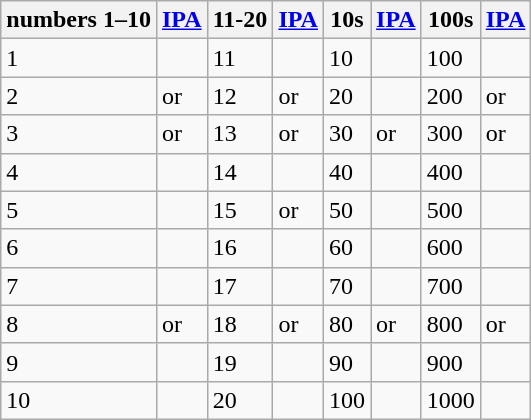<table class="wikitable">
<tr>
<th>numbers 1–10</th>
<th><a href='#'>IPA</a></th>
<th>11-20</th>
<th><a href='#'>IPA</a></th>
<th>10s</th>
<th><a href='#'>IPA</a></th>
<th>100s</th>
<th><a href='#'>IPA</a></th>
</tr>
<tr>
<td>1 </td>
<td></td>
<td>11 </td>
<td></td>
<td>10 </td>
<td></td>
<td>100 </td>
<td></td>
</tr>
<tr>
<td>2 </td>
<td> or </td>
<td>12 </td>
<td> or </td>
<td>20 </td>
<td></td>
<td>200 </td>
<td> or </td>
</tr>
<tr>
<td>3 </td>
<td> or </td>
<td>13 </td>
<td> or </td>
<td>30 </td>
<td> or </td>
<td>300 </td>
<td> or </td>
</tr>
<tr>
<td>4 </td>
<td></td>
<td>14 </td>
<td></td>
<td>40 </td>
<td></td>
<td>400 </td>
<td></td>
</tr>
<tr>
<td>5 </td>
<td></td>
<td>15 </td>
<td> or </td>
<td>50 </td>
<td></td>
<td>500 </td>
<td></td>
</tr>
<tr>
<td>6 </td>
<td></td>
<td>16 </td>
<td></td>
<td>60 </td>
<td></td>
<td>600 </td>
<td></td>
</tr>
<tr>
<td>7 </td>
<td></td>
<td>17 </td>
<td></td>
<td>70 </td>
<td></td>
<td>700 </td>
<td></td>
</tr>
<tr>
<td>8 </td>
<td> or </td>
<td>18 </td>
<td> or </td>
<td>80 </td>
<td> or </td>
<td>800 </td>
<td> or </td>
</tr>
<tr>
<td>9 </td>
<td></td>
<td>19 </td>
<td></td>
<td>90 </td>
<td></td>
<td>900 </td>
<td></td>
</tr>
<tr>
<td>10 </td>
<td></td>
<td>20 </td>
<td></td>
<td>100 </td>
<td></td>
<td>1000 </td>
<td></td>
</tr>
</table>
